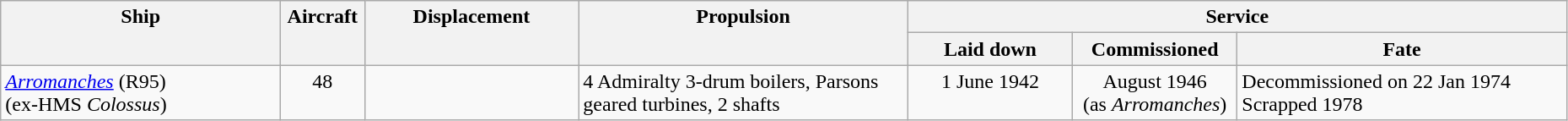<table class="wikitable" style="width:98%;">
<tr valign="top"|- valign="top">
<th style="width:17%; text-align:center;" rowspan="2">Ship</th>
<th style="width:5%; text-align:center;" rowspan="2">Aircraft</th>
<th style="width:13%; text-align:center;" rowspan="2">Displacement</th>
<th style="width:20%; text-align:center;" rowspan="2">Propulsion</th>
<th style="width:40%; text-align:center;" colspan="3">Service</th>
</tr>
<tr valign="top">
<th style="width:10%; text-align:center;">Laid down</th>
<th style="width:10%; text-align:center;">Commissioned</th>
<th style="width:20%; text-align:center;">Fate</th>
</tr>
<tr valign="top">
<td align= left><em><a href='#'>Arromanches</a></em> (R95)<br>(ex-HMS <em>Colossus</em>)</td>
<td style="text-align:center;">48</td>
<td style="text-align:center;"></td>
<td align= left>4 Admiralty 3-drum boilers, Parsons geared turbines, 2 shafts</td>
<td style="text-align:center;">1 June 1942</td>
<td style="text-align:center;">August 1946<br>(as <em>Arromanches</em>)</td>
<td align= left>Decommissioned on 22 Jan 1974<br>Scrapped 1978</td>
</tr>
</table>
